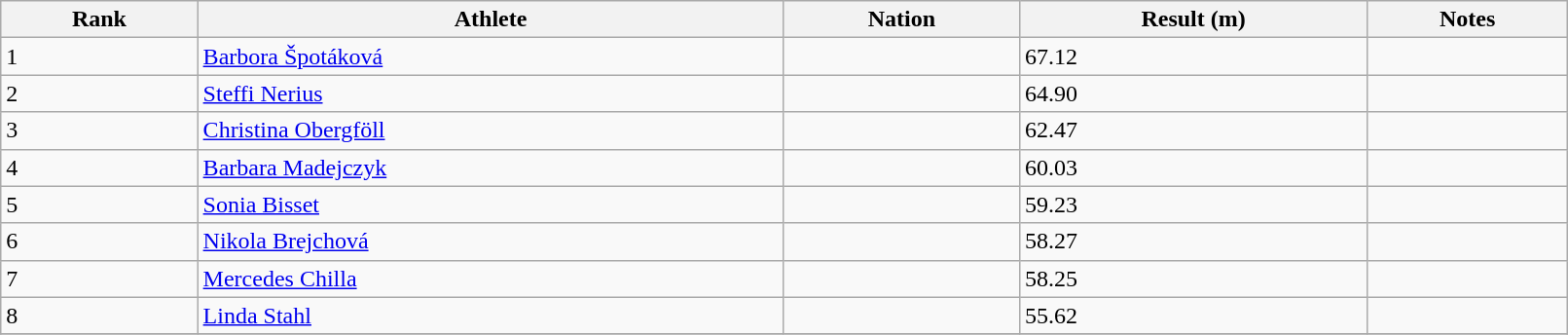<table class="wikitable" style="text=align:center;" width=85%>
<tr>
<th>Rank</th>
<th>Athlete</th>
<th>Nation</th>
<th>Result (m)</th>
<th>Notes</th>
</tr>
<tr>
<td>1</td>
<td><a href='#'>Barbora Špotáková</a></td>
<td></td>
<td>67.12</td>
<td></td>
</tr>
<tr>
<td>2</td>
<td><a href='#'>Steffi Nerius</a></td>
<td></td>
<td>64.90</td>
<td></td>
</tr>
<tr>
<td>3</td>
<td><a href='#'>Christina Obergföll</a></td>
<td></td>
<td>62.47</td>
<td></td>
</tr>
<tr>
<td>4</td>
<td><a href='#'>Barbara Madejczyk</a></td>
<td></td>
<td>60.03</td>
<td></td>
</tr>
<tr>
<td>5</td>
<td><a href='#'>Sonia Bisset</a></td>
<td></td>
<td>59.23</td>
<td></td>
</tr>
<tr>
<td>6</td>
<td><a href='#'>Nikola Brejchová</a></td>
<td></td>
<td>58.27</td>
<td></td>
</tr>
<tr>
<td>7</td>
<td><a href='#'>Mercedes Chilla</a></td>
<td></td>
<td>58.25</td>
<td></td>
</tr>
<tr>
<td>8</td>
<td><a href='#'>Linda Stahl</a></td>
<td></td>
<td>55.62</td>
<td></td>
</tr>
<tr>
</tr>
</table>
